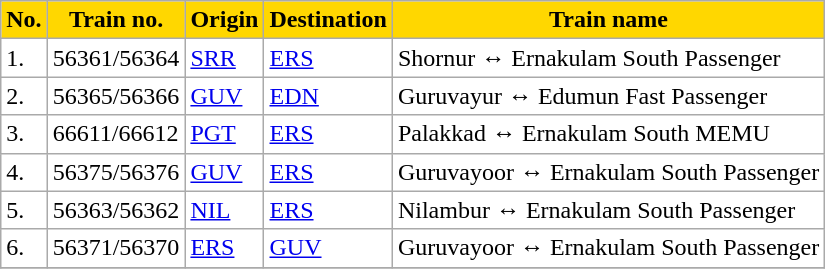<table class="wikitable sortable" style="background:#ffffff;">
<tr>
<th style="background-color:#FFD700">No.</th>
<th ! style="background-color:#FFD700">Train no.</th>
<th ! style="background-color:#FFD700">Origin</th>
<th ! style="background-color:#FFD700">Destination</th>
<th ! style="background-color:#FFD700">Train name</th>
</tr>
<tr>
<td>1.</td>
<td>56361/56364</td>
<td><a href='#'>SRR</a></td>
<td><a href='#'>ERS</a></td>
<td>Shornur ↔ Ernakulam South Passenger</td>
</tr>
<tr>
<td>2.</td>
<td>56365/56366</td>
<td><a href='#'>GUV</a></td>
<td><a href='#'>EDN</a></td>
<td>Guruvayur ↔ Edumun Fast Passenger</td>
</tr>
<tr>
<td>3.</td>
<td>66611/66612</td>
<td><a href='#'>PGT</a></td>
<td><a href='#'>ERS</a></td>
<td>Palakkad ↔ Ernakulam South MEMU</td>
</tr>
<tr>
<td>4.</td>
<td>56375/56376</td>
<td><a href='#'>GUV</a></td>
<td><a href='#'>ERS</a></td>
<td>Guruvayoor ↔ Ernakulam South Passenger</td>
</tr>
<tr>
<td>5.</td>
<td>56363/56362</td>
<td><a href='#'>NIL</a></td>
<td><a href='#'>ERS</a></td>
<td>Nilambur ↔ Ernakulam South Passenger</td>
</tr>
<tr>
<td>6.</td>
<td>56371/56370</td>
<td><a href='#'>ERS</a></td>
<td><a href='#'>GUV</a></td>
<td>Guruvayoor ↔ Ernakulam South Passenger</td>
</tr>
<tr>
</tr>
</table>
